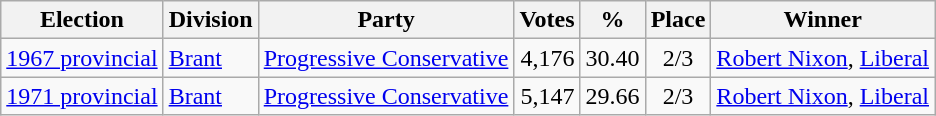<table class="wikitable">
<tr>
<th>Election</th>
<th>Division</th>
<th>Party</th>
<th>Votes</th>
<th>%</th>
<th>Place</th>
<th>Winner</th>
</tr>
<tr>
<td align="left"><a href='#'>1967 provincial</a></td>
<td align="left"><a href='#'>Brant</a></td>
<td align="left"><a href='#'>Progressive Conservative</a></td>
<td align="right">4,176</td>
<td align="right">30.40</td>
<td align="center">2/3</td>
<td align="left"><a href='#'>Robert Nixon</a>, <a href='#'>Liberal</a></td>
</tr>
<tr>
<td align="left"><a href='#'>1971 provincial</a></td>
<td align="left"><a href='#'>Brant</a></td>
<td align="left"><a href='#'>Progressive Conservative</a></td>
<td align="right">5,147</td>
<td align="right">29.66</td>
<td align="center">2/3</td>
<td align="left"><a href='#'>Robert Nixon</a>, <a href='#'>Liberal</a></td>
</tr>
</table>
